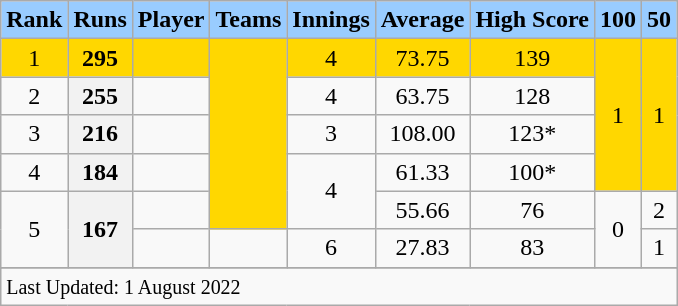<table class="wikitable plainrowheaders sortable">
<tr>
<th scope=col style="background:#9cf;">Rank</th>
<th scope=col style="background:#9cf;">Runs</th>
<th scope=col style="background:#9cf;">Player</th>
<th scope=col style="background:#9cf;">Teams</th>
<th scope=col style="background:#9cf;">Innings</th>
<th scope=col style="background:#9cf;">Average</th>
<th scope=col style="background:#9cf;">High Score</th>
<th scope=col style="background:#9cf;">100</th>
<th scope=col style="background:#9cf;">50</th>
</tr>
<tr>
<td style="text-align:center; background:gold;">1</td>
<th scope="row"  style="text-align:center; background:gold;"><strong>295</strong></th>
<td style="background:gold;"></td>
<td style="text-align:center; background:gold;" rowspan=5></td>
<td style="text-align:center; background:gold;">4</td>
<td style="text-align:center; background:gold;">73.75</td>
<td style="text-align:center; background:gold;">139</td>
<td style="text-align:center; background:gold;" rowspan=4>1</td>
<td style="text-align:center; background:gold;" rowspan=4>1</td>
</tr>
<tr>
<td align=center>2</td>
<th scope=row style=text-align:center;><strong>255</strong></th>
<td></td>
<td align=center>4</td>
<td align=center>63.75</td>
<td align=center>128</td>
</tr>
<tr>
<td align=center>3</td>
<th scope=row style=text-align:center;><strong>216</strong></th>
<td></td>
<td align=center>3</td>
<td align=center>108.00</td>
<td align=center>123*</td>
</tr>
<tr>
<td align=center>4</td>
<th scope=row style=text-align:center;><strong>184</strong></th>
<td></td>
<td align=center rowspan=2>4</td>
<td align=center>61.33</td>
<td align=center>100*</td>
</tr>
<tr>
<td align=center rowspan=2>5</td>
<th scope=row style=text-align:center; rowspan=2><strong>167</strong></th>
<td></td>
<td align=center>55.66</td>
<td align=center>76</td>
<td align=center rowspan=2>0</td>
<td align=center>2</td>
</tr>
<tr>
<td></td>
<td align=center></td>
<td align=center>6</td>
<td align=center>27.83</td>
<td align=center>83</td>
<td align=center>1</td>
</tr>
<tr>
</tr>
<tr class=sortbottom>
<td colspan=9><small>Last Updated: 1 August 2022</small></td>
</tr>
</table>
